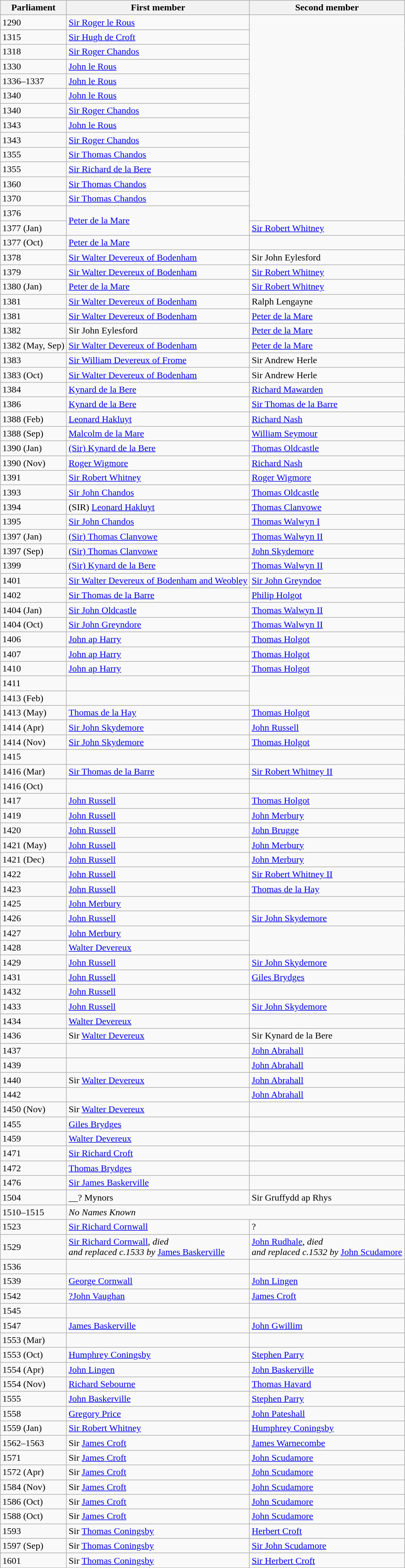<table class="wikitable">
<tr>
<th>Parliament</th>
<th>First member</th>
<th>Second member</th>
</tr>
<tr>
<td>1290</td>
<td><a href='#'>Sir Roger le Rous</a></td>
</tr>
<tr>
<td>1315</td>
<td><a href='#'>Sir Hugh de Croft</a></td>
</tr>
<tr>
<td>1318</td>
<td><a href='#'>Sir Roger Chandos</a></td>
</tr>
<tr>
<td>1330</td>
<td><a href='#'>John le Rous</a></td>
</tr>
<tr>
<td>1336–1337</td>
<td><a href='#'>John le Rous</a></td>
</tr>
<tr>
<td>1340</td>
<td><a href='#'>John le Rous</a></td>
</tr>
<tr>
<td>1340</td>
<td><a href='#'>Sir Roger Chandos</a></td>
</tr>
<tr>
<td>1343</td>
<td><a href='#'>John le Rous</a></td>
</tr>
<tr>
<td>1343</td>
<td><a href='#'>Sir Roger Chandos</a></td>
</tr>
<tr>
<td>1355</td>
<td><a href='#'>Sir Thomas Chandos</a></td>
</tr>
<tr>
<td>1355</td>
<td><a href='#'>Sir Richard de la Bere</a></td>
</tr>
<tr>
<td>1360</td>
<td><a href='#'>Sir Thomas Chandos</a></td>
</tr>
<tr>
<td>1370</td>
<td><a href='#'>Sir Thomas Chandos</a></td>
</tr>
<tr>
<td>1376</td>
<td rowspan = "2"><a href='#'>Peter de la Mare</a></td>
</tr>
<tr>
<td>1377 (Jan)</td>
<td><a href='#'>Sir Robert Whitney</a></td>
</tr>
<tr>
<td>1377 (Oct)</td>
<td><a href='#'>Peter de la Mare</a></td>
</tr>
<tr>
<td>1378</td>
<td><a href='#'>Sir Walter Devereux of Bodenham</a></td>
<td>Sir John Eylesford</td>
</tr>
<tr>
<td>1379</td>
<td><a href='#'>Sir Walter Devereux of Bodenham</a></td>
<td><a href='#'>Sir Robert Whitney</a></td>
</tr>
<tr>
<td>1380 (Jan)</td>
<td><a href='#'>Peter de la Mare</a></td>
<td><a href='#'>Sir Robert Whitney</a></td>
</tr>
<tr>
<td>1381</td>
<td><a href='#'>Sir Walter Devereux of Bodenham</a></td>
<td>Ralph Lengayne</td>
</tr>
<tr>
<td>1381</td>
<td><a href='#'>Sir Walter Devereux of Bodenham</a></td>
<td><a href='#'>Peter de la Mare</a></td>
</tr>
<tr>
<td>1382</td>
<td>Sir John Eylesford</td>
<td><a href='#'>Peter de la Mare</a></td>
</tr>
<tr>
<td>1382 (May, Sep)</td>
<td><a href='#'>Sir Walter Devereux of Bodenham</a></td>
<td><a href='#'>Peter de la Mare</a></td>
</tr>
<tr>
<td>1383</td>
<td><a href='#'>Sir William Devereux of Frome</a></td>
<td>Sir Andrew Herle</td>
</tr>
<tr>
<td>1383 (Oct)</td>
<td><a href='#'>Sir Walter Devereux of Bodenham</a></td>
<td>Sir Andrew Herle</td>
</tr>
<tr>
<td>1384</td>
<td><a href='#'>Kynard de la Bere</a></td>
<td><a href='#'>Richard Mawarden</a></td>
</tr>
<tr>
<td>1386</td>
<td><a href='#'>Kynard de la Bere</a></td>
<td><a href='#'>Sir Thomas de la Barre</a></td>
</tr>
<tr>
<td>1388 (Feb)</td>
<td><a href='#'>Leonard Hakluyt</a></td>
<td><a href='#'>Richard Nash</a></td>
</tr>
<tr>
<td>1388 (Sep)</td>
<td><a href='#'>Malcolm de la Mare</a></td>
<td><a href='#'>William Seymour</a></td>
</tr>
<tr>
<td>1390 (Jan)</td>
<td><a href='#'>(Sir) Kynard de la Bere</a></td>
<td><a href='#'>Thomas Oldcastle</a></td>
</tr>
<tr>
<td>1390 (Nov)</td>
<td><a href='#'>Roger Wigmore</a></td>
<td><a href='#'>Richard Nash</a></td>
</tr>
<tr>
<td>1391</td>
<td><a href='#'>Sir Robert Whitney</a></td>
<td><a href='#'>Roger Wigmore</a></td>
</tr>
<tr>
<td>1393</td>
<td><a href='#'>Sir John Chandos</a></td>
<td><a href='#'>Thomas Oldcastle</a></td>
</tr>
<tr>
<td>1394</td>
<td>(SIR) <a href='#'>Leonard Hakluyt</a></td>
<td><a href='#'>Thomas Clanvowe</a></td>
</tr>
<tr>
<td>1395</td>
<td><a href='#'>Sir John Chandos</a></td>
<td><a href='#'>Thomas Walwyn I</a></td>
</tr>
<tr>
<td>1397 (Jan)</td>
<td><a href='#'>(Sir) Thomas Clanvowe</a></td>
<td><a href='#'>Thomas Walwyn II</a></td>
</tr>
<tr>
<td>1397 (Sep)</td>
<td><a href='#'>(Sir) Thomas Clanvowe</a></td>
<td><a href='#'>John Skydemore</a></td>
</tr>
<tr>
<td>1399</td>
<td><a href='#'>(Sir) Kynard de la Bere</a></td>
<td><a href='#'>Thomas Walwyn II</a></td>
</tr>
<tr>
<td>1401</td>
<td><a href='#'>Sir Walter Devereux of Bodenham and Weobley</a></td>
<td><a href='#'>Sir John Greyndoe</a></td>
</tr>
<tr>
<td>1402</td>
<td><a href='#'>Sir Thomas de la Barre</a></td>
<td><a href='#'>Philip Holgot</a></td>
</tr>
<tr>
<td>1404 (Jan)</td>
<td><a href='#'>Sir John Oldcastle</a></td>
<td><a href='#'>Thomas Walwyn II</a></td>
</tr>
<tr>
<td>1404 (Oct)</td>
<td><a href='#'>Sir John Greyndore</a></td>
<td><a href='#'>Thomas Walwyn II</a></td>
</tr>
<tr>
<td>1406</td>
<td><a href='#'>John ap Harry</a></td>
<td><a href='#'>Thomas Holgot</a></td>
</tr>
<tr>
<td>1407</td>
<td><a href='#'>John ap Harry</a></td>
<td><a href='#'>Thomas Holgot</a></td>
</tr>
<tr>
<td>1410</td>
<td><a href='#'>John ap Harry</a></td>
<td><a href='#'>Thomas Holgot</a></td>
</tr>
<tr>
<td>1411</td>
<td></td>
</tr>
<tr>
<td>1413 (Feb)</td>
<td></td>
</tr>
<tr>
<td>1413 (May)</td>
<td><a href='#'>Thomas de la Hay</a></td>
<td><a href='#'>Thomas Holgot</a></td>
</tr>
<tr>
<td>1414 (Apr)</td>
<td><a href='#'>Sir John Skydemore</a></td>
<td><a href='#'>John Russell</a></td>
</tr>
<tr>
<td>1414 (Nov)</td>
<td><a href='#'>Sir John Skydemore</a></td>
<td><a href='#'>Thomas Holgot</a></td>
</tr>
<tr>
<td>1415</td>
<td></td>
</tr>
<tr>
<td>1416 (Mar)</td>
<td><a href='#'>Sir Thomas de la Barre</a></td>
<td><a href='#'>Sir Robert Whitney II</a></td>
</tr>
<tr>
<td>1416 (Oct)</td>
<td></td>
</tr>
<tr>
<td>1417</td>
<td><a href='#'>John Russell</a></td>
<td><a href='#'>Thomas Holgot</a></td>
</tr>
<tr>
<td>1419</td>
<td><a href='#'>John Russell</a></td>
<td><a href='#'>John Merbury</a></td>
</tr>
<tr>
<td>1420</td>
<td><a href='#'>John Russell</a></td>
<td><a href='#'>John Brugge</a></td>
</tr>
<tr>
<td>1421 (May)</td>
<td><a href='#'>John Russell</a></td>
<td><a href='#'>John Merbury</a></td>
</tr>
<tr>
<td>1421 (Dec)</td>
<td><a href='#'>John Russell</a></td>
<td><a href='#'>John Merbury</a></td>
</tr>
<tr>
<td>1422</td>
<td><a href='#'>John Russell</a></td>
<td><a href='#'>Sir Robert Whitney II</a></td>
</tr>
<tr>
<td>1423</td>
<td><a href='#'>John Russell</a></td>
<td><a href='#'>Thomas de la Hay</a></td>
</tr>
<tr>
<td>1425</td>
<td><a href='#'>John Merbury</a></td>
</tr>
<tr>
<td>1426</td>
<td><a href='#'>John Russell</a></td>
<td><a href='#'>Sir John Skydemore</a></td>
</tr>
<tr>
<td>1427</td>
<td><a href='#'>John Merbury</a></td>
</tr>
<tr>
<td>1428</td>
<td><a href='#'>Walter Devereux</a></td>
</tr>
<tr>
<td>1429</td>
<td><a href='#'>John Russell</a></td>
<td><a href='#'>Sir John Skydemore</a></td>
</tr>
<tr>
<td>1431</td>
<td><a href='#'>John Russell</a></td>
<td><a href='#'>Giles Brydges</a></td>
</tr>
<tr>
<td>1432</td>
<td><a href='#'>John Russell</a></td>
<td></td>
</tr>
<tr>
<td>1433</td>
<td><a href='#'>John Russell</a></td>
<td><a href='#'>Sir John Skydemore</a></td>
</tr>
<tr>
<td>1434</td>
<td><a href='#'>Walter Devereux</a></td>
<td></td>
</tr>
<tr>
<td>1436</td>
<td>Sir <a href='#'>Walter Devereux</a></td>
<td>Sir Kynard de la Bere</td>
</tr>
<tr>
<td>1437</td>
<td></td>
<td><a href='#'>John Abrahall</a></td>
</tr>
<tr>
<td>1439</td>
<td></td>
<td><a href='#'>John Abrahall</a></td>
</tr>
<tr>
<td>1440</td>
<td>Sir <a href='#'>Walter Devereux</a></td>
<td><a href='#'>John Abrahall</a></td>
</tr>
<tr>
<td>1442</td>
<td></td>
<td><a href='#'>John Abrahall</a></td>
</tr>
<tr>
<td>1450 (Nov)</td>
<td>Sir <a href='#'>Walter Devereux</a></td>
<td></td>
</tr>
<tr>
<td>1455</td>
<td><a href='#'>Giles Brydges</a></td>
<td></td>
</tr>
<tr>
<td>1459</td>
<td><a href='#'>Walter Devereux</a></td>
<td></td>
</tr>
<tr>
<td>1471</td>
<td><a href='#'>Sir Richard Croft</a></td>
<td></td>
</tr>
<tr>
<td>1472</td>
<td><a href='#'>Thomas Brydges</a></td>
<td></td>
</tr>
<tr>
<td>1476</td>
<td><a href='#'>Sir James Baskerville</a></td>
<td></td>
</tr>
<tr>
<td>1504</td>
<td>__? Mynors</td>
<td>Sir Gruffydd ap Rhys</td>
</tr>
<tr>
<td>1510–1515</td>
<td colspan = "2"><em>No Names Known</em></td>
</tr>
<tr>
<td>1523</td>
<td><a href='#'>Sir Richard Cornwall</a></td>
<td>?</td>
</tr>
<tr>
<td>1529</td>
<td><a href='#'>Sir Richard Cornwall</a>, <em>died <br> and replaced c.1533 by</em> <a href='#'>James Baskerville</a></td>
<td><a href='#'>John Rudhale</a>, <em>died <br> and replaced c.1532 by</em> <a href='#'>John Scudamore</a></td>
</tr>
<tr>
<td>1536</td>
<td></td>
</tr>
<tr>
<td>1539</td>
<td><a href='#'>George Cornwall</a></td>
<td><a href='#'>John Lingen</a></td>
</tr>
<tr>
<td>1542</td>
<td><a href='#'>?John Vaughan</a></td>
<td><a href='#'>James Croft</a></td>
</tr>
<tr>
<td>1545</td>
<td></td>
</tr>
<tr>
<td>1547</td>
<td><a href='#'>James Baskerville</a></td>
<td><a href='#'>John Gwillim</a></td>
</tr>
<tr>
<td>1553 (Mar)</td>
<td></td>
</tr>
<tr>
<td>1553 (Oct)</td>
<td><a href='#'>Humphrey Coningsby</a></td>
<td><a href='#'>Stephen Parry</a></td>
</tr>
<tr>
<td>1554 (Apr)</td>
<td><a href='#'>John Lingen</a></td>
<td><a href='#'>John Baskerville</a></td>
</tr>
<tr>
<td>1554 (Nov)</td>
<td><a href='#'>Richard Sebourne</a></td>
<td><a href='#'>Thomas Havard</a></td>
</tr>
<tr>
<td>1555</td>
<td><a href='#'>John Baskerville</a></td>
<td><a href='#'>Stephen Parry</a></td>
</tr>
<tr>
<td>1558</td>
<td><a href='#'>Gregory Price</a></td>
<td><a href='#'>John Pateshall</a></td>
</tr>
<tr>
<td>1559 (Jan)</td>
<td><a href='#'>Sir Robert Whitney</a></td>
<td><a href='#'>Humphrey Coningsby</a></td>
</tr>
<tr>
<td>1562–1563</td>
<td>Sir <a href='#'>James Croft</a></td>
<td><a href='#'>James Warnecombe</a></td>
</tr>
<tr>
<td>1571</td>
<td>Sir <a href='#'>James Croft</a></td>
<td><a href='#'>John Scudamore</a></td>
</tr>
<tr>
<td>1572 (Apr)</td>
<td>Sir <a href='#'>James Croft</a></td>
<td><a href='#'>John Scudamore</a></td>
</tr>
<tr>
<td>1584 (Nov)</td>
<td>Sir <a href='#'>James Croft</a></td>
<td><a href='#'>John Scudamore</a></td>
</tr>
<tr>
<td>1586 (Oct)</td>
<td>Sir <a href='#'>James Croft</a></td>
<td><a href='#'>John Scudamore</a></td>
</tr>
<tr>
<td>1588 (Oct)</td>
<td>Sir <a href='#'>James Croft</a></td>
<td><a href='#'>John Scudamore</a></td>
</tr>
<tr>
<td>1593</td>
<td>Sir <a href='#'>Thomas Coningsby</a></td>
<td><a href='#'>Herbert Croft</a></td>
</tr>
<tr>
<td>1597 (Sep)</td>
<td>Sir <a href='#'>Thomas Coningsby</a></td>
<td><a href='#'>Sir John Scudamore</a></td>
</tr>
<tr>
<td>1601</td>
<td>Sir <a href='#'>Thomas Coningsby</a></td>
<td><a href='#'>Sir Herbert Croft</a></td>
</tr>
</table>
